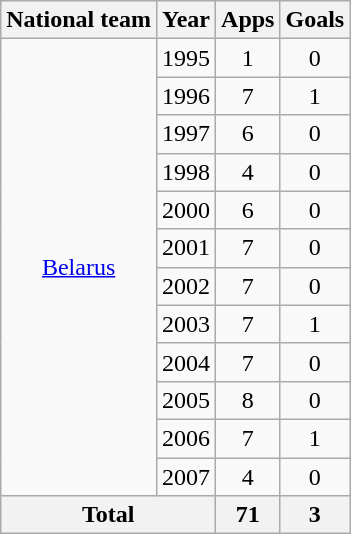<table class="wikitable" style="text-align:center">
<tr>
<th>National team</th>
<th>Year</th>
<th>Apps</th>
<th>Goals</th>
</tr>
<tr>
<td rowspan="12"><a href='#'>Belarus</a></td>
<td>1995</td>
<td>1</td>
<td>0</td>
</tr>
<tr>
<td>1996</td>
<td>7</td>
<td>1</td>
</tr>
<tr>
<td>1997</td>
<td>6</td>
<td>0</td>
</tr>
<tr>
<td>1998</td>
<td>4</td>
<td>0</td>
</tr>
<tr>
<td>2000</td>
<td>6</td>
<td>0</td>
</tr>
<tr>
<td>2001</td>
<td>7</td>
<td>0</td>
</tr>
<tr>
<td>2002</td>
<td>7</td>
<td>0</td>
</tr>
<tr>
<td>2003</td>
<td>7</td>
<td>1</td>
</tr>
<tr>
<td>2004</td>
<td>7</td>
<td>0</td>
</tr>
<tr>
<td>2005</td>
<td>8</td>
<td>0</td>
</tr>
<tr>
<td>2006</td>
<td>7</td>
<td>1</td>
</tr>
<tr>
<td>2007</td>
<td>4</td>
<td>0</td>
</tr>
<tr>
<th colspan="2">Total</th>
<th>71</th>
<th>3</th>
</tr>
</table>
